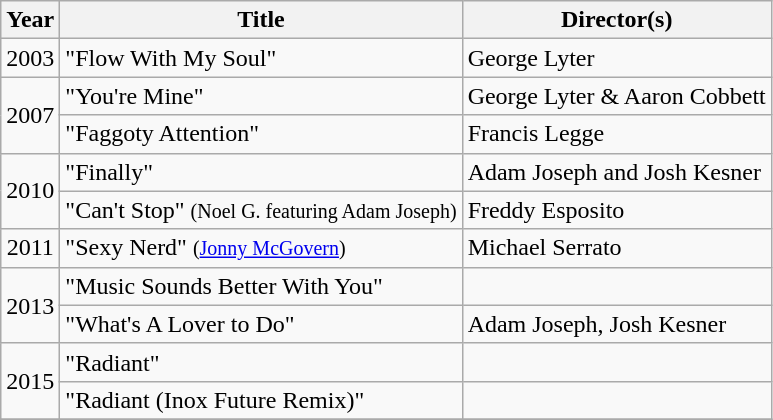<table class="wikitable">
<tr>
<th align="center">Year</th>
<th align="center">Title</th>
<th align="center">Director(s)</th>
</tr>
<tr>
<td align="center" rowspan="1">2003</td>
<td>"Flow With My Soul"</td>
<td align="left">George Lyter</td>
</tr>
<tr>
<td align="center" rowspan="2">2007</td>
<td>"You're Mine"</td>
<td align="left">George Lyter & Aaron Cobbett</td>
</tr>
<tr>
<td>"Faggoty Attention"</td>
<td align="left">Francis Legge</td>
</tr>
<tr>
<td align="center" rowspan="2">2010</td>
<td>"Finally"</td>
<td align="left">Adam Joseph and Josh Kesner</td>
</tr>
<tr>
<td>"Can't Stop" <small>(Noel G. featuring Adam Joseph)</small></td>
<td align="left">Freddy Esposito</td>
</tr>
<tr>
<td align="center" rowspan="1">2011</td>
<td>"Sexy Nerd" <small>(<a href='#'>Jonny McGovern</a>)</small></td>
<td align="left">Michael Serrato</td>
</tr>
<tr>
<td align="center" rowspan="2">2013</td>
<td>"Music Sounds Better With You"</td>
<td align="left"></td>
</tr>
<tr>
<td>"What's A Lover to Do"</td>
<td align="left">Adam Joseph, Josh Kesner</td>
</tr>
<tr>
<td align="center" rowspan="2">2015</td>
<td>"Radiant"</td>
<td align="left"></td>
</tr>
<tr>
<td>"Radiant (Inox Future Remix)"</td>
<td align="left"></td>
</tr>
<tr>
</tr>
</table>
